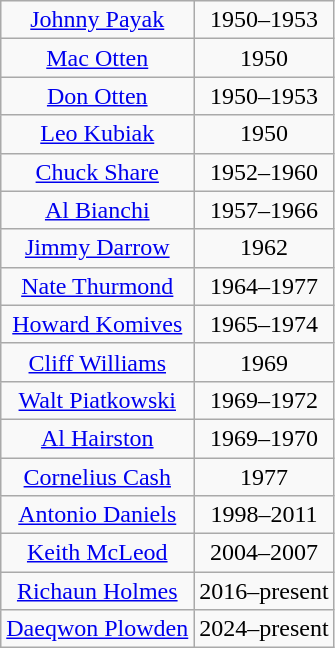<table class="wikitable">
<tr align="center">
<td><a href='#'>Johnny Payak</a></td>
<td>1950–1953</td>
</tr>
<tr align="center">
<td><a href='#'>Mac Otten</a></td>
<td>1950</td>
</tr>
<tr align="center">
<td><a href='#'>Don Otten</a></td>
<td>1950–1953</td>
</tr>
<tr align="center">
<td><a href='#'>Leo Kubiak</a></td>
<td>1950</td>
</tr>
<tr align="center">
<td><a href='#'>Chuck Share</a></td>
<td>1952–1960</td>
</tr>
<tr align="center">
<td><a href='#'>Al Bianchi</a></td>
<td>1957–1966</td>
</tr>
<tr align="center">
<td><a href='#'>Jimmy Darrow</a></td>
<td>1962</td>
</tr>
<tr align="center">
<td><a href='#'>Nate Thurmond</a></td>
<td>1964–1977</td>
</tr>
<tr align="center">
<td><a href='#'>Howard Komives</a></td>
<td>1965–1974</td>
</tr>
<tr align="center">
<td><a href='#'>Cliff Williams</a></td>
<td>1969</td>
</tr>
<tr align="center">
<td><a href='#'>Walt Piatkowski</a></td>
<td>1969–1972</td>
</tr>
<tr align="center">
<td><a href='#'>Al Hairston</a></td>
<td>1969–1970</td>
</tr>
<tr align="center">
<td><a href='#'>Cornelius Cash</a></td>
<td>1977</td>
</tr>
<tr align="center">
<td><a href='#'>Antonio Daniels</a></td>
<td>1998–2011</td>
</tr>
<tr align="center">
<td><a href='#'>Keith McLeod</a></td>
<td>2004–2007</td>
</tr>
<tr align="center">
<td><a href='#'>Richaun Holmes</a></td>
<td>2016–present</td>
</tr>
<tr align="center">
<td><a href='#'>Daeqwon Plowden</a></td>
<td>2024–present</td>
</tr>
</table>
